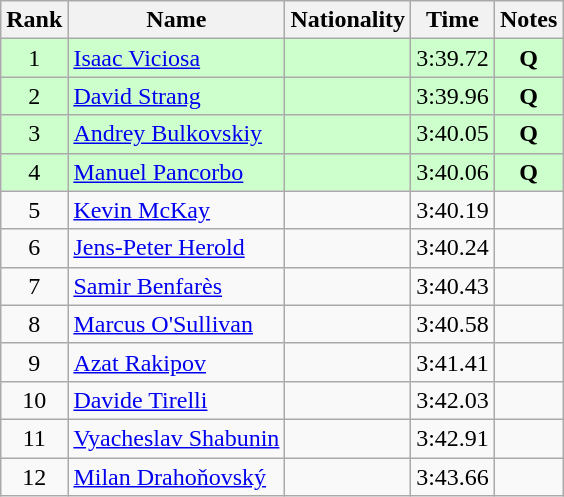<table class="wikitable sortable" style="text-align:center">
<tr>
<th>Rank</th>
<th>Name</th>
<th>Nationality</th>
<th>Time</th>
<th>Notes</th>
</tr>
<tr bgcolor=ccffcc>
<td>1</td>
<td align=left><a href='#'>Isaac Viciosa</a></td>
<td align=left></td>
<td>3:39.72</td>
<td><strong>Q</strong></td>
</tr>
<tr bgcolor=ccffcc>
<td>2</td>
<td align=left><a href='#'>David Strang</a></td>
<td align=left></td>
<td>3:39.96</td>
<td><strong>Q</strong></td>
</tr>
<tr bgcolor=ccffcc>
<td>3</td>
<td align=left><a href='#'>Andrey Bulkovskiy</a></td>
<td align=left></td>
<td>3:40.05</td>
<td><strong>Q</strong></td>
</tr>
<tr bgcolor=ccffcc>
<td>4</td>
<td align=left><a href='#'>Manuel Pancorbo</a></td>
<td align=left></td>
<td>3:40.06</td>
<td><strong>Q</strong></td>
</tr>
<tr>
<td>5</td>
<td align=left><a href='#'>Kevin McKay</a></td>
<td align=left></td>
<td>3:40.19</td>
<td></td>
</tr>
<tr>
<td>6</td>
<td align=left><a href='#'>Jens-Peter Herold</a></td>
<td align=left></td>
<td>3:40.24</td>
<td></td>
</tr>
<tr>
<td>7</td>
<td align=left><a href='#'>Samir Benfarès</a></td>
<td align=left></td>
<td>3:40.43</td>
<td></td>
</tr>
<tr>
<td>8</td>
<td align=left><a href='#'>Marcus O'Sullivan</a></td>
<td align=left></td>
<td>3:40.58</td>
<td></td>
</tr>
<tr>
<td>9</td>
<td align=left><a href='#'>Azat Rakipov</a></td>
<td align=left></td>
<td>3:41.41</td>
<td></td>
</tr>
<tr>
<td>10</td>
<td align=left><a href='#'>Davide Tirelli</a></td>
<td align=left></td>
<td>3:42.03</td>
<td></td>
</tr>
<tr>
<td>11</td>
<td align=left><a href='#'>Vyacheslav Shabunin</a></td>
<td align=left></td>
<td>3:42.91</td>
<td></td>
</tr>
<tr>
<td>12</td>
<td align=left><a href='#'>Milan Drahoňovský</a></td>
<td align=left></td>
<td>3:43.66</td>
<td></td>
</tr>
</table>
